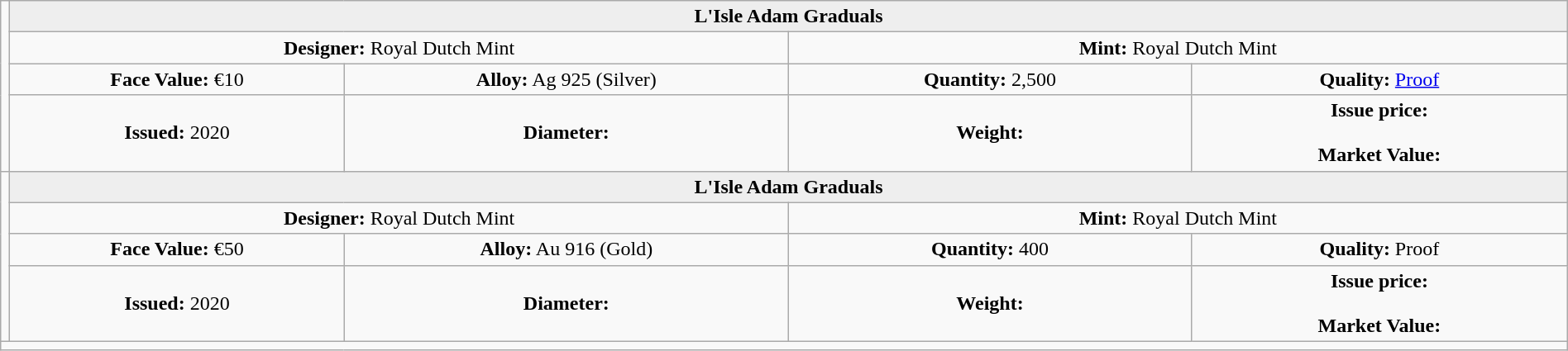<table class="wikitable" width=100%>
<tr>
<td rowspan=4 width="330px" nowrap align=center></td>
<th colspan="4" align=center style="background:#eeeeee;">L'Isle Adam Graduals</th>
</tr>
<tr>
<td colspan="2" width="50%" align=center><strong>Designer:</strong> Royal Dutch Mint</td>
<td colspan="2" width="50%" align=center><strong>Mint:</strong> Royal Dutch Mint</td>
</tr>
<tr>
<td align=center><strong>Face Value:</strong> €10</td>
<td align=center><strong>Alloy:</strong> Ag 925 (Silver)</td>
<td align=center><strong>Quantity:</strong> 2,500</td>
<td align=center><strong>Quality:</strong> <a href='#'>Proof</a></td>
</tr>
<tr>
<td align=center><strong>Issued:</strong> 2020</td>
<td align=center><strong>Diameter:</strong> </td>
<td align=center><strong>Weight:</strong> </td>
<td align=center><strong>Issue price:</strong><br><br>
<strong>Market Value:</strong></td>
</tr>
<tr>
<td rowspan=4 width="330px" nowrap align=center></td>
<th colspan="4" align=center style="background:#eeeeee;">L'Isle Adam Graduals</th>
</tr>
<tr>
<td colspan="2" width="50%" align=center><strong>Designer:</strong> Royal Dutch Mint</td>
<td colspan="2" width="50%" align=center><strong>Mint:</strong> Royal Dutch Mint</td>
</tr>
<tr>
<td align=center><strong>Face Value:</strong> €50</td>
<td align=center><strong>Alloy:</strong> Au 916 (Gold)</td>
<td align=center><strong>Quantity:</strong> 400</td>
<td align=center><strong>Quality:</strong> Proof</td>
</tr>
<tr>
<td align=center><strong>Issued:</strong> 2020</td>
<td align=center><strong>Diameter:</strong> </td>
<td align=center><strong>Weight:</strong> </td>
<td align=center><strong>Issue price:</strong><br><br>
<strong>Market Value:</strong></td>
</tr>
<tr>
<td colspan="5" align=left></td>
</tr>
</table>
